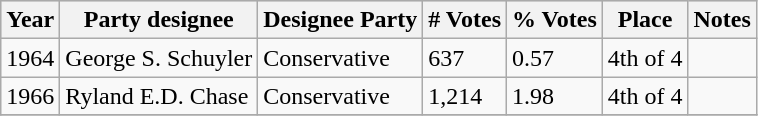<table class=wikitable>
<tr bgcolor=lightgrey>
<th>Year</th>
<th>Party designee</th>
<th>Designee Party</th>
<th># Votes</th>
<th>% Votes</th>
<th>Place</th>
<th>Notes</th>
</tr>
<tr>
<td>1964</td>
<td>George S. Schuyler</td>
<td>Conservative</td>
<td>637</td>
<td>0.57</td>
<td>4th of 4</td>
<td></td>
</tr>
<tr>
<td>1966</td>
<td>Ryland E.D. Chase</td>
<td>Conservative</td>
<td>1,214</td>
<td>1.98</td>
<td>4th of 4</td>
<td></td>
</tr>
<tr>
</tr>
</table>
